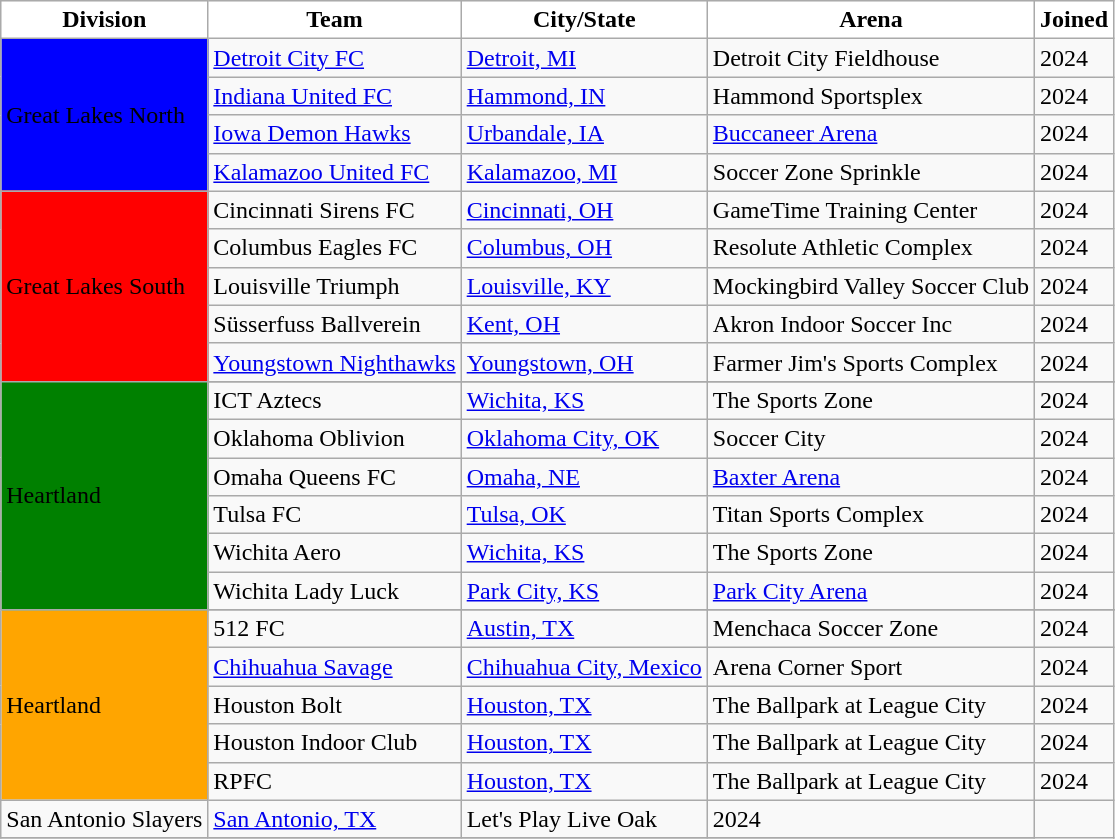<table class="wikitable">
<tr>
<th scope="col" style="background:white">Division</th>
<th scope="col" style="background:white">Team</th>
<th scope="col" style="background:white">City/State</th>
<th scope="col" style="background:white">Arena</th>
<th scope="col" style="background:white">Joined</th>
</tr>
<tr>
<td style="background:blue;" rowspan="4"><span>Great Lakes North</span></td>
<td><a href='#'>Detroit City FC</a></td>
<td><a href='#'>Detroit, MI</a></td>
<td>Detroit City Fieldhouse</td>
<td>2024</td>
</tr>
<tr>
<td><a href='#'>Indiana United FC</a></td>
<td><a href='#'>Hammond, IN</a></td>
<td>Hammond Sportsplex</td>
<td>2024</td>
</tr>
<tr>
<td><a href='#'>Iowa Demon Hawks</a></td>
<td><a href='#'>Urbandale, IA</a></td>
<td><a href='#'>Buccaneer Arena</a></td>
<td>2024</td>
</tr>
<tr>
<td><a href='#'>Kalamazoo United FC</a></td>
<td><a href='#'>Kalamazoo, MI</a></td>
<td>Soccer Zone Sprinkle</td>
<td>2024</td>
</tr>
<tr>
<td style="background:red;" rowspan="5"><span>Great Lakes South</span></td>
<td>Cincinnati Sirens FC</td>
<td><a href='#'>Cincinnati, OH</a></td>
<td>GameTime Training Center</td>
<td>2024</td>
</tr>
<tr>
<td>Columbus Eagles FC</td>
<td><a href='#'>Columbus, OH</a></td>
<td>Resolute Athletic Complex</td>
<td>2024</td>
</tr>
<tr>
<td>Louisville Triumph</td>
<td><a href='#'>Louisville, KY</a></td>
<td>Mockingbird Valley Soccer Club</td>
<td>2024</td>
</tr>
<tr>
<td>Süsserfuss Ballverein</td>
<td><a href='#'>Kent, OH</a></td>
<td>Akron Indoor Soccer Inc</td>
<td>2024</td>
</tr>
<tr>
<td><a href='#'>Youngstown Nighthawks</a></td>
<td><a href='#'>Youngstown, OH</a></td>
<td>Farmer Jim's Sports Complex</td>
<td>2024</td>
</tr>
<tr>
<td style="background:green;" rowspan="7"><span>Heartland</span></td>
</tr>
<tr>
<td>ICT Aztecs</td>
<td><a href='#'>Wichita, KS</a></td>
<td>The Sports Zone</td>
<td>2024</td>
</tr>
<tr>
<td>Oklahoma Oblivion</td>
<td><a href='#'>Oklahoma City, OK</a></td>
<td>Soccer City</td>
<td>2024</td>
</tr>
<tr>
<td>Omaha Queens FC</td>
<td><a href='#'>Omaha, NE</a></td>
<td><a href='#'>Baxter Arena</a></td>
<td>2024</td>
</tr>
<tr>
<td>Tulsa FC</td>
<td><a href='#'>Tulsa, OK</a></td>
<td>Titan Sports Complex</td>
<td>2024</td>
</tr>
<tr>
<td>Wichita Aero</td>
<td><a href='#'>Wichita, KS</a></td>
<td>The Sports Zone</td>
<td>2024</td>
</tr>
<tr>
<td>Wichita Lady Luck</td>
<td><a href='#'>Park City, KS</a></td>
<td><a href='#'>Park City Arena</a></td>
<td>2024</td>
</tr>
<tr>
<td style="background:orange;" rowspan="7"><span>Heartland</span></td>
</tr>
<tr>
</tr>
<tr>
<td>512 FC</td>
<td><a href='#'>Austin, TX</a></td>
<td>Menchaca Soccer Zone</td>
<td>2024</td>
</tr>
<tr>
<td><a href='#'>Chihuahua Savage</a></td>
<td><a href='#'>Chihuahua City, Mexico</a></td>
<td>Arena Corner Sport</td>
<td>2024</td>
</tr>
<tr>
<td>Houston Bolt</td>
<td><a href='#'>Houston, TX</a></td>
<td>The Ballpark at League City</td>
<td>2024</td>
</tr>
<tr>
<td>Houston Indoor Club</td>
<td><a href='#'>Houston, TX</a></td>
<td>The Ballpark at League City</td>
<td>2024</td>
</tr>
<tr>
<td>RPFC</td>
<td><a href='#'>Houston, TX</a></td>
<td>The Ballpark at League City</td>
<td>2024</td>
</tr>
<tr>
<td>San Antonio Slayers</td>
<td><a href='#'>San Antonio, TX</a></td>
<td>Let's Play Live Oak</td>
<td>2024</td>
</tr>
<tr>
</tr>
</table>
